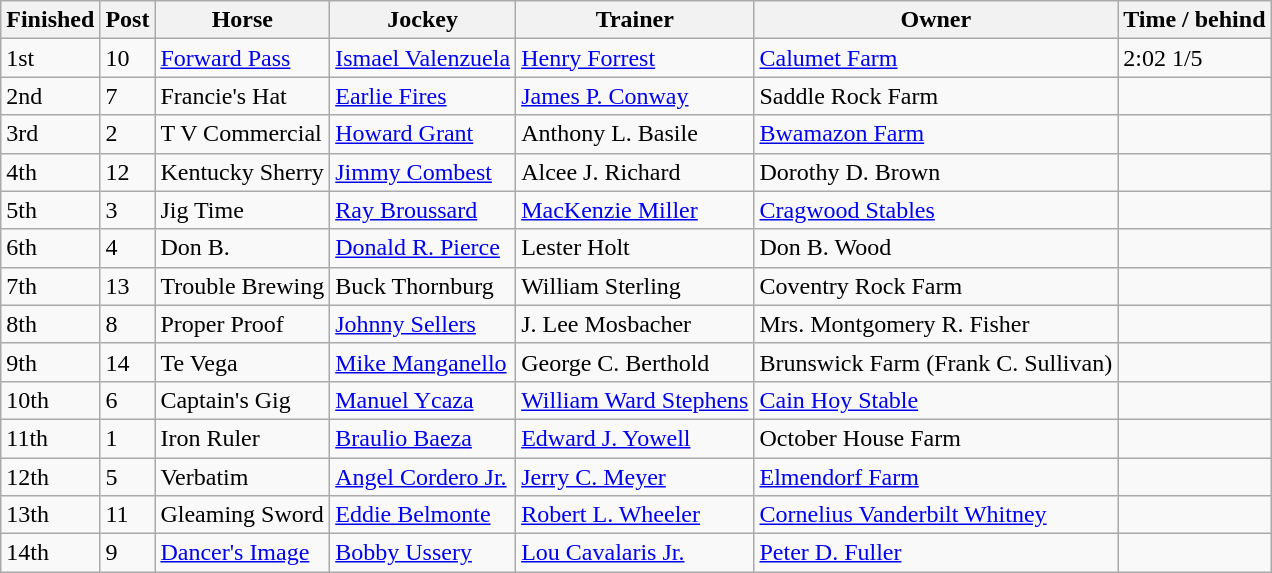<table class="wikitable">
<tr>
<th>Finished</th>
<th>Post</th>
<th>Horse</th>
<th>Jockey</th>
<th>Trainer</th>
<th>Owner</th>
<th>Time / behind</th>
</tr>
<tr>
<td>1st</td>
<td>10</td>
<td><a href='#'>Forward Pass</a></td>
<td><a href='#'>Ismael Valenzuela</a></td>
<td><a href='#'>Henry Forrest</a></td>
<td><a href='#'>Calumet Farm</a></td>
<td>2:02 1/5</td>
</tr>
<tr>
<td>2nd</td>
<td>7</td>
<td>Francie's Hat</td>
<td><a href='#'>Earlie Fires</a></td>
<td><a href='#'>James P. Conway</a></td>
<td>Saddle Rock Farm</td>
<td></td>
</tr>
<tr>
<td>3rd</td>
<td>2</td>
<td>T V Commercial</td>
<td><a href='#'>Howard Grant</a></td>
<td>Anthony L. Basile</td>
<td><a href='#'>Bwamazon Farm</a></td>
<td></td>
</tr>
<tr>
<td>4th</td>
<td>12</td>
<td>Kentucky Sherry</td>
<td><a href='#'>Jimmy Combest</a></td>
<td>Alcee J. Richard</td>
<td>Dorothy D. Brown</td>
<td></td>
</tr>
<tr>
<td>5th</td>
<td>3</td>
<td>Jig Time</td>
<td><a href='#'>Ray Broussard</a></td>
<td><a href='#'>MacKenzie Miller</a></td>
<td><a href='#'>Cragwood Stables</a></td>
<td></td>
</tr>
<tr>
<td>6th</td>
<td>4</td>
<td>Don B.</td>
<td><a href='#'>Donald R. Pierce</a></td>
<td>Lester Holt</td>
<td>Don B. Wood</td>
<td></td>
</tr>
<tr>
<td>7th</td>
<td>13</td>
<td>Trouble Brewing</td>
<td>Buck Thornburg</td>
<td>William Sterling</td>
<td>Coventry Rock Farm</td>
<td></td>
</tr>
<tr>
<td>8th</td>
<td>8</td>
<td>Proper Proof</td>
<td><a href='#'>Johnny Sellers</a></td>
<td>J. Lee Mosbacher</td>
<td>Mrs. Montgomery R. Fisher</td>
<td></td>
</tr>
<tr>
<td>9th</td>
<td>14</td>
<td>Te Vega</td>
<td><a href='#'>Mike Manganello</a></td>
<td>George C. Berthold</td>
<td>Brunswick Farm (Frank C. Sullivan)</td>
<td></td>
</tr>
<tr>
<td>10th</td>
<td>6</td>
<td>Captain's Gig</td>
<td><a href='#'>Manuel Ycaza</a></td>
<td><a href='#'>William Ward Stephens</a></td>
<td><a href='#'>Cain Hoy Stable</a></td>
<td></td>
</tr>
<tr>
<td>11th</td>
<td>1</td>
<td>Iron Ruler</td>
<td><a href='#'>Braulio Baeza</a></td>
<td><a href='#'>Edward J. Yowell</a></td>
<td>October House Farm</td>
<td></td>
</tr>
<tr>
<td>12th</td>
<td>5</td>
<td>Verbatim</td>
<td><a href='#'>Angel Cordero Jr.</a></td>
<td><a href='#'>Jerry C. Meyer</a></td>
<td><a href='#'>Elmendorf Farm</a></td>
<td></td>
</tr>
<tr>
<td>13th</td>
<td>11</td>
<td>Gleaming Sword</td>
<td><a href='#'>Eddie Belmonte</a></td>
<td><a href='#'>Robert L. Wheeler</a></td>
<td><a href='#'>Cornelius Vanderbilt Whitney</a></td>
<td></td>
</tr>
<tr>
<td>14th</td>
<td>9</td>
<td><a href='#'>Dancer's Image</a></td>
<td><a href='#'>Bobby Ussery</a></td>
<td><a href='#'>Lou Cavalaris Jr.</a></td>
<td><a href='#'>Peter D. Fuller</a></td>
<td></td>
</tr>
</table>
